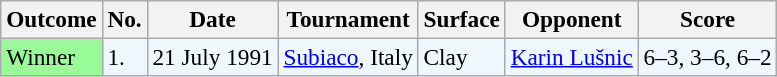<table class="sortable wikitable" style=font-size:97%>
<tr>
<th>Outcome</th>
<th>No.</th>
<th>Date</th>
<th>Tournament</th>
<th>Surface</th>
<th>Opponent</th>
<th>Score</th>
</tr>
<tr style="background:#f0f8ff;">
<td style="background:#98fb98;">Winner</td>
<td>1.</td>
<td>21 July 1991</td>
<td><a href='#'>Subiaco</a>, Italy</td>
<td>Clay</td>
<td> <a href='#'>Karin Lušnic</a></td>
<td>6–3, 3–6, 6–2</td>
</tr>
</table>
